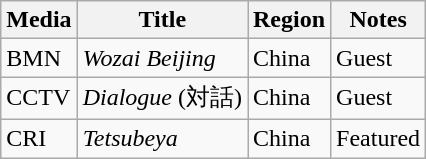<table class="wikitable">
<tr>
<th>Media</th>
<th>Title</th>
<th>Region</th>
<th>Notes</th>
</tr>
<tr>
<td>BMN</td>
<td><em>Wozai Beijing</em></td>
<td>China</td>
<td>Guest</td>
</tr>
<tr>
<td>CCTV</td>
<td><em>Dialogue</em> (対話)</td>
<td>China</td>
<td>Guest</td>
</tr>
<tr>
<td>CRI</td>
<td><em>Tetsubeya</em></td>
<td>China</td>
<td>Featured</td>
</tr>
</table>
